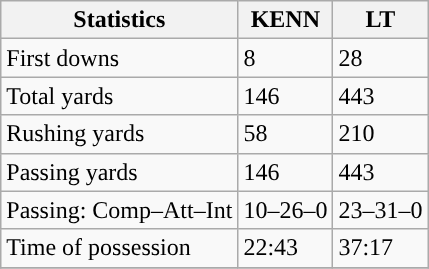<table class="wikitable" style="float: left;">
<tr>
<th>Statistics</th>
<th>KENN</th>
<th>LT</th>
</tr>
<tr>
<td>First downs</td>
<td>8</td>
<td>28</td>
</tr>
<tr>
<td>Total yards</td>
<td>146</td>
<td>443</td>
</tr>
<tr>
<td>Rushing yards</td>
<td>58</td>
<td>210</td>
</tr>
<tr>
<td>Passing yards</td>
<td>146</td>
<td>443</td>
</tr>
<tr>
<td>Passing: Comp–Att–Int</td>
<td>10–26–0</td>
<td>23–31–0</td>
</tr>
<tr>
<td>Time of possession</td>
<td>22:43</td>
<td>37:17</td>
</tr>
<tr>
</tr>
</table>
